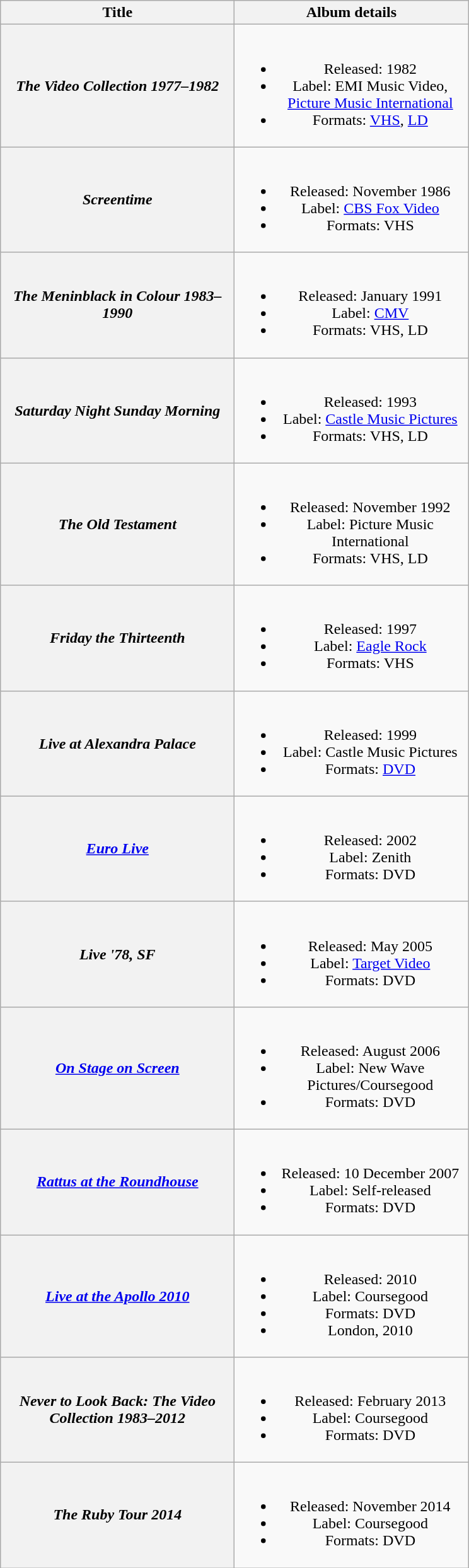<table class="wikitable plainrowheaders" style="text-align:center;">
<tr>
<th scope="col" style="width:15em;">Title</th>
<th scope="col" style="width:15em;">Album details</th>
</tr>
<tr>
<th scope="row"><em>The Video Collection 1977–1982</em></th>
<td><br><ul><li>Released: 1982</li><li>Label: EMI Music Video, <a href='#'>Picture Music International</a></li><li>Formats: <a href='#'>VHS</a>, <a href='#'>LD</a></li></ul></td>
</tr>
<tr>
<th scope="row"><em>Screentime</em></th>
<td><br><ul><li>Released: November 1986</li><li>Label: <a href='#'>CBS Fox Video</a></li><li>Formats: VHS</li></ul></td>
</tr>
<tr>
<th scope="row"><em>The Meninblack in Colour 1983–1990</em></th>
<td><br><ul><li>Released: January 1991</li><li>Label: <a href='#'>CMV</a></li><li>Formats: VHS, LD</li></ul></td>
</tr>
<tr>
<th scope="row"><em>Saturday Night Sunday Morning</em></th>
<td><br><ul><li>Released: 1993</li><li>Label: <a href='#'>Castle Music Pictures</a></li><li>Formats: VHS, LD</li></ul></td>
</tr>
<tr>
<th scope="row"><em>The Old Testament</em></th>
<td><br><ul><li>Released: November 1992</li><li>Label: Picture Music International</li><li>Formats: VHS, LD</li></ul></td>
</tr>
<tr>
<th scope="row"><em>Friday the Thirteenth</em></th>
<td><br><ul><li>Released: 1997</li><li>Label: <a href='#'>Eagle Rock</a></li><li>Formats: VHS</li></ul></td>
</tr>
<tr>
<th scope="row"><em>Live at Alexandra Palace</em></th>
<td><br><ul><li>Released: 1999</li><li>Label: Castle Music Pictures</li><li>Formats: <a href='#'>DVD</a></li></ul></td>
</tr>
<tr>
<th scope="row"><em><a href='#'>Euro Live</a></em></th>
<td><br><ul><li>Released: 2002</li><li>Label: Zenith</li><li>Formats: DVD</li></ul></td>
</tr>
<tr>
<th scope="row"><em>Live '78, SF</em></th>
<td><br><ul><li>Released: May 2005</li><li>Label: <a href='#'>Target Video</a></li><li>Formats: DVD</li></ul></td>
</tr>
<tr>
<th scope="row"><em><a href='#'>On Stage on Screen</a></em></th>
<td><br><ul><li>Released: August 2006</li><li>Label: New Wave Pictures/Coursegood</li><li>Formats: DVD</li></ul></td>
</tr>
<tr>
<th scope="row"><em><a href='#'>Rattus at the Roundhouse</a></em></th>
<td><br><ul><li>Released: 10 December 2007</li><li>Label: Self-released</li><li>Formats: DVD</li></ul></td>
</tr>
<tr>
<th scope="row"><em><a href='#'>Live at the Apollo 2010</a></em></th>
<td><br><ul><li>Released: 2010</li><li>Label: Coursegood</li><li>Formats: DVD</li><li>London, 2010</li></ul></td>
</tr>
<tr>
<th scope="row"><em>Never to Look Back: The Video Collection 1983–2012</em></th>
<td><br><ul><li>Released: February 2013</li><li>Label: Coursegood</li><li>Formats: DVD</li></ul></td>
</tr>
<tr>
<th scope="row"><em>The Ruby Tour 2014</em></th>
<td><br><ul><li>Released: November 2014</li><li>Label: Coursegood</li><li>Formats: DVD</li></ul></td>
</tr>
</table>
